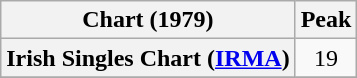<table class="wikitable plainrowheaders">
<tr>
<th align="left">Chart (1979)</th>
<th align="left">Peak</th>
</tr>
<tr>
<th scope="row">Irish Singles Chart (<a href='#'>IRMA</a>)</th>
<td align="center">19</td>
</tr>
<tr>
</tr>
</table>
